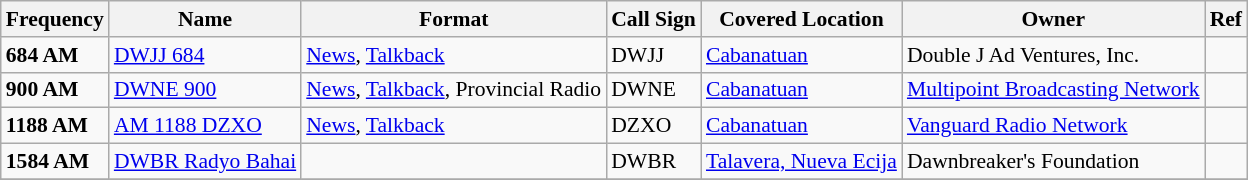<table class="wikitable" style="font-size:90%;">
<tr>
<th>Frequency</th>
<th>Name</th>
<th>Format</th>
<th>Call Sign</th>
<th>Covered Location</th>
<th>Owner</th>
<th>Ref</th>
</tr>
<tr>
<td><strong>684 AM</strong></td>
<td><a href='#'>DWJJ 684</a></td>
<td><a href='#'>News</a>, <a href='#'>Talkback</a></td>
<td>DWJJ</td>
<td><a href='#'>Cabanatuan</a></td>
<td>Double J Ad Ventures, Inc.</td>
<td></td>
</tr>
<tr>
<td><strong>900 AM</strong></td>
<td><a href='#'>DWNE 900</a></td>
<td><a href='#'>News</a>, <a href='#'>Talkback</a>, Provincial Radio</td>
<td>DWNE</td>
<td><a href='#'>Cabanatuan</a></td>
<td><a href='#'>Multipoint Broadcasting Network</a></td>
<td></td>
</tr>
<tr>
<td><strong>1188 AM</strong></td>
<td><a href='#'>AM 1188 DZXO</a></td>
<td><a href='#'>News</a>, <a href='#'>Talkback</a></td>
<td>DZXO</td>
<td><a href='#'>Cabanatuan</a></td>
<td><a href='#'>Vanguard Radio Network</a></td>
<td></td>
</tr>
<tr>
<td><strong>1584 AM</strong></td>
<td><a href='#'>DWBR Radyo Bahai</a></td>
<td></td>
<td>DWBR</td>
<td><a href='#'>Talavera, Nueva Ecija</a></td>
<td>Dawnbreaker's Foundation</td>
<td></td>
</tr>
<tr>
</tr>
</table>
